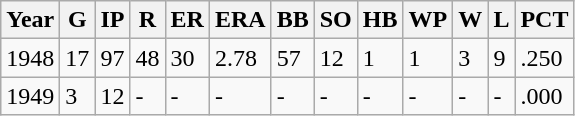<table class="wikitable">
<tr>
<th><strong>Year</strong></th>
<th><strong>G</strong></th>
<th><strong>IP</strong></th>
<th><strong>R</strong></th>
<th><strong>ER</strong></th>
<th><strong>ERA</strong></th>
<th><strong>BB</strong></th>
<th><strong>SO</strong></th>
<th><strong>HB</strong></th>
<th><strong>WP</strong></th>
<th><strong>W</strong></th>
<th><strong>L</strong></th>
<th><strong>PCT</strong></th>
</tr>
<tr>
<td>1948</td>
<td>17</td>
<td>97</td>
<td>48</td>
<td>30</td>
<td>2.78</td>
<td>57</td>
<td>12</td>
<td>1</td>
<td>1</td>
<td>3</td>
<td>9</td>
<td>.250</td>
</tr>
<tr>
<td>1949</td>
<td>3</td>
<td>12</td>
<td>-</td>
<td>-</td>
<td>-</td>
<td>-</td>
<td>-</td>
<td>-</td>
<td>-</td>
<td>-</td>
<td>-</td>
<td>.000</td>
</tr>
</table>
